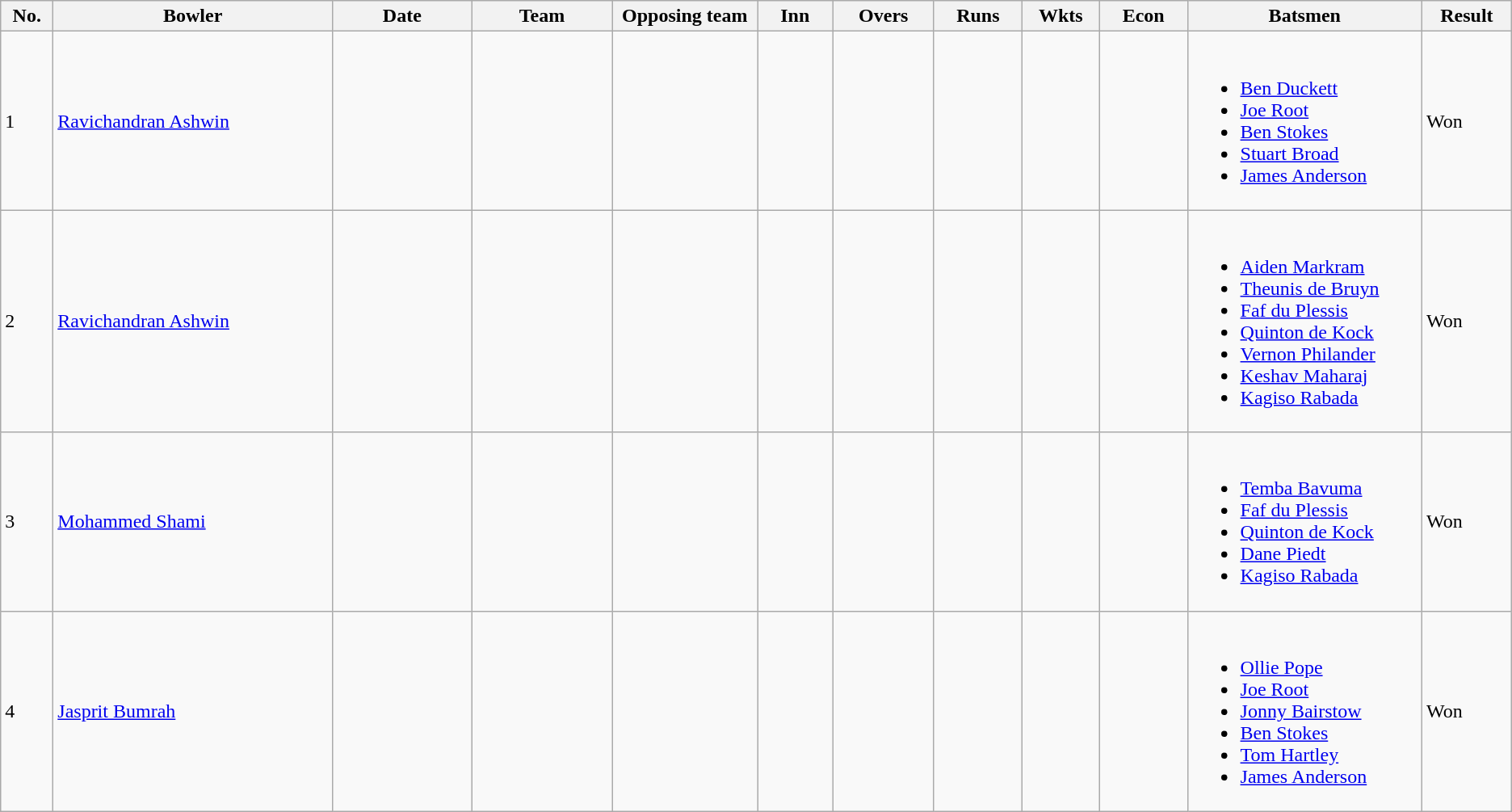<table class="wikitable sortable" style="font-size: 100%">
<tr align=center>
<th scope="col" width="38">No.</th>
<th scope="col" width="245">Bowler</th>
<th scope="col" width="120">Date</th>
<th scope="col" width="120">Team</th>
<th scope="col" width="120">Opposing team</th>
<th scope="col" width="60">Inn</th>
<th scope="col" width="82">Overs</th>
<th scope="col" width="70">Runs</th>
<th scope="col" width="60">Wkts</th>
<th scope="col" width="70">Econ</th>
<th scope="col" width="200" class="unsortable">Batsmen</th>
<th scope="col" width="70">Result</th>
</tr>
<tr>
<td scope="row">1</td>
<td><a href='#'>Ravichandran Ashwin</a></td>
<td></td>
<td></td>
<td></td>
<td></td>
<td></td>
<td></td>
<td></td>
<td></td>
<td align=left><br><ul><li><a href='#'>Ben Duckett</a></li><li><a href='#'>Joe Root</a></li><li><a href='#'>Ben Stokes</a></li><li><a href='#'>Stuart Broad</a></li><li><a href='#'>James Anderson</a></li></ul></td>
<td>Won </td>
</tr>
<tr>
<td scope="row">2</td>
<td><a href='#'>Ravichandran Ashwin</a></td>
<td></td>
<td></td>
<td></td>
<td></td>
<td></td>
<td></td>
<td></td>
<td></td>
<td align=left><br><ul><li><a href='#'>Aiden Markram</a></li><li><a href='#'>Theunis de Bruyn</a></li><li><a href='#'>Faf du Plessis</a></li><li><a href='#'>Quinton de Kock</a></li><li><a href='#'>Vernon Philander</a></li><li><a href='#'>Keshav Maharaj</a></li><li><a href='#'>Kagiso Rabada</a></li></ul></td>
<td>Won</td>
</tr>
<tr>
<td scope="row">3</td>
<td><a href='#'>Mohammed Shami</a></td>
<td></td>
<td></td>
<td></td>
<td></td>
<td></td>
<td></td>
<td></td>
<td></td>
<td align=left><br><ul><li><a href='#'>Temba Bavuma</a></li><li><a href='#'>Faf du Plessis</a></li><li><a href='#'>Quinton de Kock</a></li><li><a href='#'>Dane Piedt</a></li><li><a href='#'>Kagiso Rabada</a></li></ul></td>
<td>Won</td>
</tr>
<tr>
<td scope="row">4</td>
<td><a href='#'>Jasprit Bumrah</a></td>
<td></td>
<td></td>
<td></td>
<td></td>
<td></td>
<td></td>
<td></td>
<td></td>
<td align=left><br><ul><li><a href='#'>Ollie Pope</a></li><li><a href='#'>Joe Root</a></li><li><a href='#'>Jonny Bairstow</a></li><li><a href='#'>Ben Stokes</a></li><li><a href='#'>Tom Hartley</a></li><li><a href='#'>James Anderson</a></li></ul></td>
<td>Won</td>
</tr>
</table>
